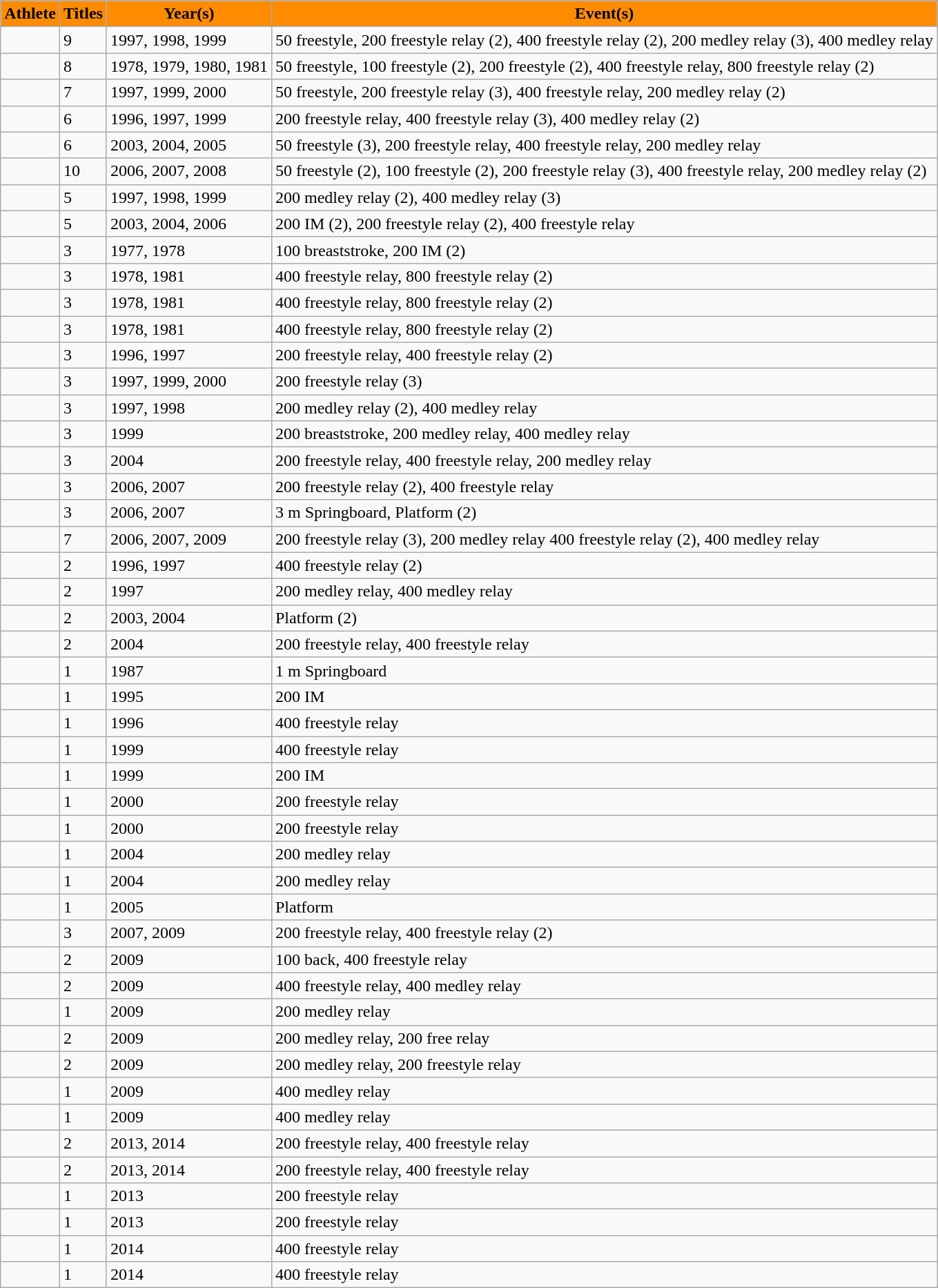<table class="wikitable sortable">
<tr>
<td align=center bgcolor="#FF8C00"><strong>Athlete</strong></td>
<td align=center bgcolor="#FF8C00"><strong>Titles</strong></td>
<td align=center bgcolor="#FF8C00"><strong>Year(s)</strong></td>
<td align=center bgcolor="#FF8C00"><strong>Event(s)</strong></td>
</tr>
<tr>
<td></td>
<td>9</td>
<td>1997, 1998, 1999</td>
<td>50 freestyle, 200 freestyle relay (2), 400 freestyle relay (2), 200 medley relay (3), 400 medley relay</td>
</tr>
<tr>
<td></td>
<td>8</td>
<td>1978, 1979, 1980, 1981</td>
<td>50 freestyle, 100 freestyle (2), 200 freestyle (2), 400 freestyle relay, 800 freestyle relay (2)</td>
</tr>
<tr>
<td></td>
<td>7</td>
<td>1997, 1999, 2000</td>
<td>50 freestyle, 200 freestyle relay (3), 400 freestyle relay, 200 medley relay (2)</td>
</tr>
<tr>
<td></td>
<td>6</td>
<td>1996, 1997, 1999</td>
<td>200 freestyle relay, 400 freestyle relay (3), 400 medley relay (2)</td>
</tr>
<tr>
<td></td>
<td>6</td>
<td>2003, 2004, 2005</td>
<td>50 freestyle (3), 200 freestyle relay, 400 freestyle relay, 200 medley relay</td>
</tr>
<tr>
<td></td>
<td>10</td>
<td>2006, 2007, 2008</td>
<td>50 freestyle (2), 100 freestyle (2), 200 freestyle relay (3), 400 freestyle relay, 200 medley relay (2)</td>
</tr>
<tr>
<td></td>
<td>5</td>
<td>1997, 1998, 1999</td>
<td>200 medley relay (2), 400 medley relay (3)</td>
</tr>
<tr>
<td></td>
<td>5</td>
<td>2003, 2004, 2006</td>
<td>200 IM (2), 200 freestyle relay (2), 400 freestyle relay</td>
</tr>
<tr>
<td></td>
<td>3</td>
<td>1977, 1978</td>
<td>100 breaststroke, 200 IM (2)</td>
</tr>
<tr>
<td></td>
<td>3</td>
<td>1978, 1981</td>
<td>400 freestyle relay, 800 freestyle relay (2)</td>
</tr>
<tr>
<td></td>
<td>3</td>
<td>1978, 1981</td>
<td>400 freestyle relay, 800 freestyle relay (2)</td>
</tr>
<tr>
<td></td>
<td>3</td>
<td>1978, 1981</td>
<td>400 freestyle relay, 800 freestyle relay (2)</td>
</tr>
<tr>
<td></td>
<td>3</td>
<td>1996, 1997</td>
<td>200 freestyle relay, 400 freestyle relay (2)</td>
</tr>
<tr>
<td></td>
<td>3</td>
<td>1997, 1999, 2000</td>
<td>200 freestyle relay (3)</td>
</tr>
<tr>
<td></td>
<td>3</td>
<td>1997, 1998</td>
<td>200 medley relay (2), 400 medley relay</td>
</tr>
<tr>
<td></td>
<td>3</td>
<td>1999</td>
<td>200 breaststroke, 200 medley relay, 400 medley relay</td>
</tr>
<tr>
<td></td>
<td>3</td>
<td>2004</td>
<td>200 freestyle relay, 400 freestyle relay, 200 medley relay</td>
</tr>
<tr>
<td></td>
<td>3</td>
<td>2006, 2007</td>
<td>200 freestyle relay (2), 400 freestyle relay</td>
</tr>
<tr>
<td></td>
<td>3</td>
<td>2006, 2007</td>
<td>3 m Springboard, Platform (2)</td>
</tr>
<tr>
<td></td>
<td>7</td>
<td>2006, 2007, 2009</td>
<td>200 freestyle relay (3), 200 medley relay 400 freestyle relay (2), 400 medley relay</td>
</tr>
<tr>
<td></td>
<td>2</td>
<td>1996, 1997</td>
<td>400 freestyle relay (2)</td>
</tr>
<tr>
<td></td>
<td>2</td>
<td>1997</td>
<td>200 medley relay, 400 medley relay</td>
</tr>
<tr>
<td></td>
<td>2</td>
<td>2003, 2004</td>
<td>Platform (2)</td>
</tr>
<tr>
<td></td>
<td>2</td>
<td>2004</td>
<td>200 freestyle relay, 400 freestyle relay</td>
</tr>
<tr>
<td></td>
<td>1</td>
<td>1987</td>
<td>1 m Springboard</td>
</tr>
<tr>
<td></td>
<td>1</td>
<td>1995</td>
<td>200 IM</td>
</tr>
<tr>
<td></td>
<td>1</td>
<td>1996</td>
<td>400 freestyle relay</td>
</tr>
<tr>
<td></td>
<td>1</td>
<td>1999</td>
<td>400 freestyle relay</td>
</tr>
<tr>
<td></td>
<td>1</td>
<td>1999</td>
<td>200 IM</td>
</tr>
<tr>
<td></td>
<td>1</td>
<td>2000</td>
<td>200 freestyle relay</td>
</tr>
<tr>
<td></td>
<td>1</td>
<td>2000</td>
<td>200 freestyle relay</td>
</tr>
<tr>
<td></td>
<td>1</td>
<td>2004</td>
<td>200 medley relay</td>
</tr>
<tr>
<td></td>
<td>1</td>
<td>2004</td>
<td>200 medley relay</td>
</tr>
<tr>
<td></td>
<td>1</td>
<td>2005</td>
<td>Platform</td>
</tr>
<tr>
<td></td>
<td>3</td>
<td>2007, 2009</td>
<td>200 freestyle relay, 400 freestyle relay (2)</td>
</tr>
<tr>
<td></td>
<td>2</td>
<td>2009</td>
<td>100 back, 400 freestyle relay</td>
</tr>
<tr>
<td></td>
<td>2</td>
<td>2009</td>
<td>400 freestyle relay, 400 medley relay</td>
</tr>
<tr>
<td></td>
<td>1</td>
<td>2009</td>
<td>200 medley relay</td>
</tr>
<tr>
<td></td>
<td>2</td>
<td>2009</td>
<td>200 medley relay, 200 free relay</td>
</tr>
<tr>
<td></td>
<td>2</td>
<td>2009</td>
<td>200 medley relay, 200 freestyle relay</td>
</tr>
<tr>
<td></td>
<td>1</td>
<td>2009</td>
<td>400 medley relay</td>
</tr>
<tr>
<td></td>
<td>1</td>
<td>2009</td>
<td>400 medley relay</td>
</tr>
<tr>
<td></td>
<td>2</td>
<td>2013, 2014</td>
<td>200 freestyle relay, 400 freestyle relay</td>
</tr>
<tr>
<td></td>
<td>2</td>
<td>2013, 2014</td>
<td>200 freestyle relay, 400 freestyle relay</td>
</tr>
<tr>
<td></td>
<td>1</td>
<td>2013</td>
<td>200 freestyle relay</td>
</tr>
<tr>
<td></td>
<td>1</td>
<td>2013</td>
<td>200 freestyle relay</td>
</tr>
<tr>
<td></td>
<td>1</td>
<td>2014</td>
<td>400 freestyle relay</td>
</tr>
<tr>
<td></td>
<td>1</td>
<td>2014</td>
<td>400 freestyle relay</td>
</tr>
</table>
